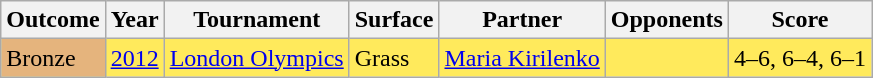<table class="wikitable">
<tr>
<th>Outcome</th>
<th>Year</th>
<th>Tournament</th>
<th>Surface</th>
<th>Partner</th>
<th>Opponents</th>
<th>Score</th>
</tr>
<tr bgcolor=FFEA5C>
<td style=background:#E5B47D>Bronze</td>
<td><a href='#'>2012</a></td>
<td><a href='#'>London Olympics</a></td>
<td>Grass</td>
<td> <a href='#'>Maria Kirilenko</a></td>
<td></td>
<td>4–6, 6–4, 6–1</td>
</tr>
</table>
